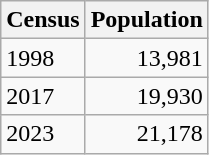<table class="wikitable">
<tr>
<th>Census</th>
<th>Population</th>
</tr>
<tr>
<td>1998</td>
<td style="text-align:right">13,981</td>
</tr>
<tr>
<td>2017</td>
<td style="text-align:right">19,930</td>
</tr>
<tr>
<td>2023</td>
<td style="text-align:right">21,178</td>
</tr>
</table>
